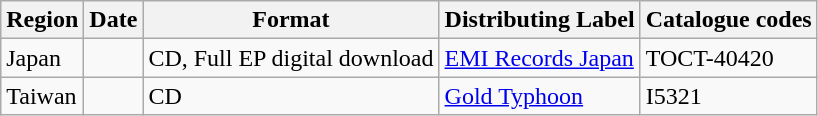<table class="wikitable">
<tr>
<th>Region</th>
<th>Date</th>
<th>Format</th>
<th>Distributing Label</th>
<th>Catalogue codes</th>
</tr>
<tr>
<td>Japan</td>
<td></td>
<td>CD, Full EP digital download</td>
<td><a href='#'>EMI Records Japan</a></td>
<td>TOCT-40420</td>
</tr>
<tr>
<td>Taiwan</td>
<td></td>
<td>CD</td>
<td><a href='#'>Gold Typhoon</a></td>
<td>I5321</td>
</tr>
</table>
